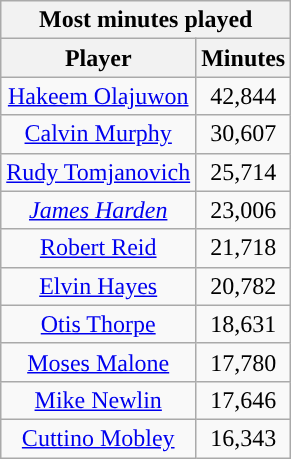<table class="wikitable sortable" style="text-align:center">
<tr>
<th colspan="2" style="text-align:center; ">Most minutes played</th>
</tr>
<tr>
<th style="text-align:center; ">Player</th>
<th style="text-align:center; ">Minutes</th>
</tr>
<tr>
<td><a href='#'>Hakeem Olajuwon</a></td>
<td>42,844</td>
</tr>
<tr>
<td><a href='#'>Calvin Murphy</a></td>
<td>30,607</td>
</tr>
<tr>
<td><a href='#'>Rudy Tomjanovich</a></td>
<td>25,714</td>
</tr>
<tr>
<td><em><a href='#'>James Harden</a></em></td>
<td>23,006</td>
</tr>
<tr>
<td><a href='#'>Robert Reid</a></td>
<td>21,718</td>
</tr>
<tr>
<td><a href='#'>Elvin Hayes</a></td>
<td>20,782</td>
</tr>
<tr>
<td><a href='#'>Otis Thorpe</a></td>
<td>18,631</td>
</tr>
<tr>
<td><a href='#'>Moses Malone</a></td>
<td>17,780</td>
</tr>
<tr>
<td><a href='#'>Mike Newlin</a></td>
<td>17,646</td>
</tr>
<tr>
<td><a href='#'>Cuttino Mobley</a></td>
<td>16,343</td>
</tr>
</table>
